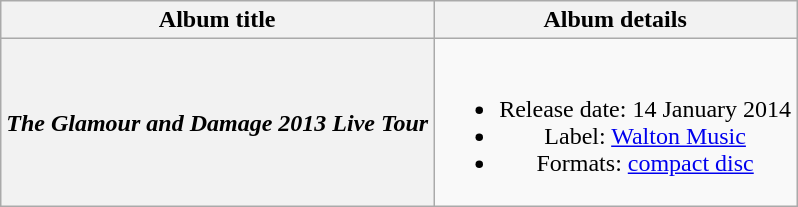<table class="wikitable plainrowheaders" style="text-align:center;">
<tr>
<th scope="col">Album title</th>
<th scope="col">Album details</th>
</tr>
<tr>
<th scope="row"><em>The Glamour and Damage 2013 Live Tour</em></th>
<td><br><ul><li>Release date: 14 January 2014</li><li>Label: <a href='#'>Walton Music</a></li><li>Formats: <a href='#'>compact disc</a></li></ul></td>
</tr>
</table>
